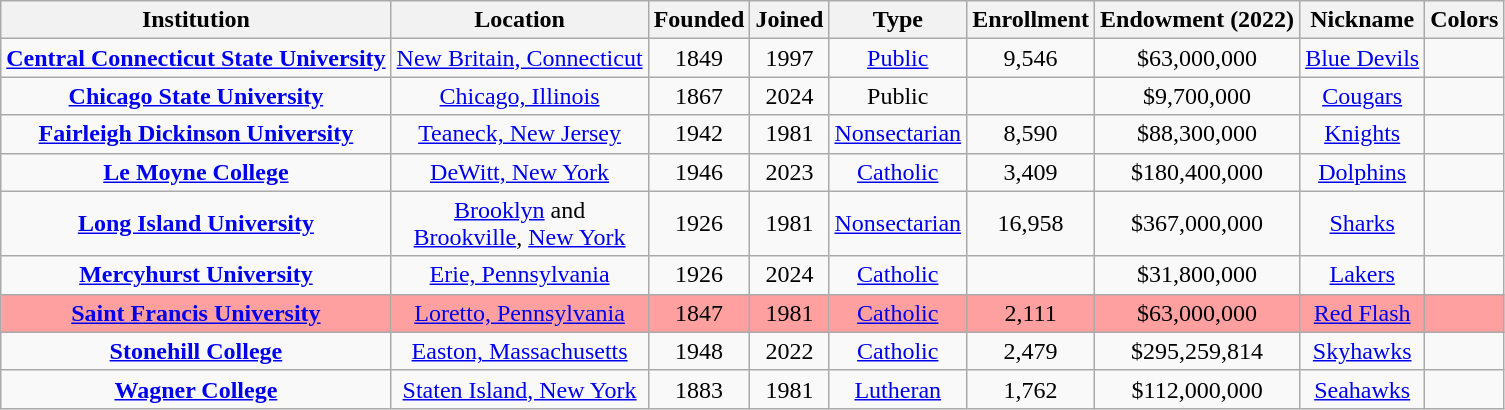<table class="wikitable sortable" style="text-align: center;">
<tr>
<th>Institution</th>
<th>Location</th>
<th>Founded</th>
<th>Joined</th>
<th>Type</th>
<th>Enrollment</th>
<th>Endowment (2022)</th>
<th>Nickname</th>
<th class="unsortable">Colors</th>
</tr>
<tr>
<td><strong><a href='#'>Central Connecticut State University</a></strong></td>
<td><a href='#'>New Britain, Connecticut</a></td>
<td>1849</td>
<td>1997</td>
<td><a href='#'>Public</a></td>
<td>9,546</td>
<td>$63,000,000</td>
<td><a href='#'>Blue Devils</a></td>
<td></td>
</tr>
<tr>
<td><strong><a href='#'>Chicago State University</a></strong></td>
<td><a href='#'>Chicago, Illinois</a></td>
<td>1867</td>
<td>2024</td>
<td>Public<br></td>
<td></td>
<td>$9,700,000</td>
<td><a href='#'>Cougars</a></td>
<td></td>
</tr>
<tr>
<td><strong><a href='#'>Fairleigh Dickinson University</a></strong></td>
<td><a href='#'>Teaneck, New Jersey</a></td>
<td>1942</td>
<td>1981</td>
<td><a href='#'>Nonsectarian</a></td>
<td>8,590</td>
<td>$88,300,000</td>
<td><a href='#'>Knights</a></td>
<td></td>
</tr>
<tr>
<td><strong><a href='#'>Le Moyne College</a></strong></td>
<td><a href='#'>DeWitt, New York</a></td>
<td>1946</td>
<td>2023</td>
<td><a href='#'>Catholic</a><br></td>
<td>3,409</td>
<td>$180,400,000</td>
<td><a href='#'>Dolphins</a></td>
<td></td>
</tr>
<tr>
<td><strong><a href='#'>Long Island University</a></strong></td>
<td><a href='#'>Brooklyn</a> and<br><a href='#'>Brookville</a>, <a href='#'>New York</a></td>
<td>1926</td>
<td>1981</td>
<td><a href='#'>Nonsectarian</a></td>
<td>16,958</td>
<td>$367,000,000</td>
<td><a href='#'>Sharks</a></td>
<td></td>
</tr>
<tr>
<td><strong><a href='#'>Mercyhurst University</a></strong></td>
<td><a href='#'>Erie, Pennsylvania</a></td>
<td>1926</td>
<td>2024</td>
<td><a href='#'>Catholic</a><br></td>
<td></td>
<td>$31,800,000</td>
<td><a href='#'>Lakers</a></td>
<td></td>
</tr>
<tr bgcolor=#ffa0a0>
<td><strong><a href='#'>Saint Francis University</a></strong></td>
<td><a href='#'>Loretto, Pennsylvania</a></td>
<td>1847</td>
<td>1981</td>
<td><a href='#'>Catholic</a><br></td>
<td>2,111</td>
<td>$63,000,000</td>
<td><a href='#'>Red Flash</a></td>
<td></td>
</tr>
<tr>
<td><strong><a href='#'>Stonehill College</a></strong></td>
<td><a href='#'>Easton, Massachusetts</a></td>
<td>1948</td>
<td>2022</td>
<td><a href='#'>Catholic</a><br></td>
<td>2,479</td>
<td>$295,259,814</td>
<td><a href='#'>Skyhawks</a></td>
<td></td>
</tr>
<tr>
<td><strong><a href='#'>Wagner College</a></strong></td>
<td><a href='#'>Staten Island, New York</a></td>
<td>1883</td>
<td>1981</td>
<td><a href='#'>Lutheran</a></td>
<td>1,762</td>
<td>$112,000,000</td>
<td><a href='#'>Seahawks</a></td>
<td></td>
</tr>
</table>
